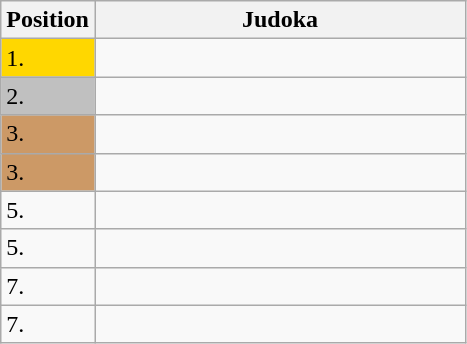<table class=wikitable>
<tr>
<th>Position</th>
<th width=240>Judoka</th>
</tr>
<tr>
<td bgcolor=gold>1.</td>
<td></td>
</tr>
<tr>
<td bgcolor=silver>2.</td>
<td></td>
</tr>
<tr>
<td bgcolor=CC9966>3.</td>
<td></td>
</tr>
<tr>
<td bgcolor=CC9966>3.</td>
<td></td>
</tr>
<tr>
<td>5.</td>
<td></td>
</tr>
<tr>
<td>5.</td>
<td></td>
</tr>
<tr>
<td>7.</td>
<td></td>
</tr>
<tr>
<td>7.</td>
<td></td>
</tr>
</table>
